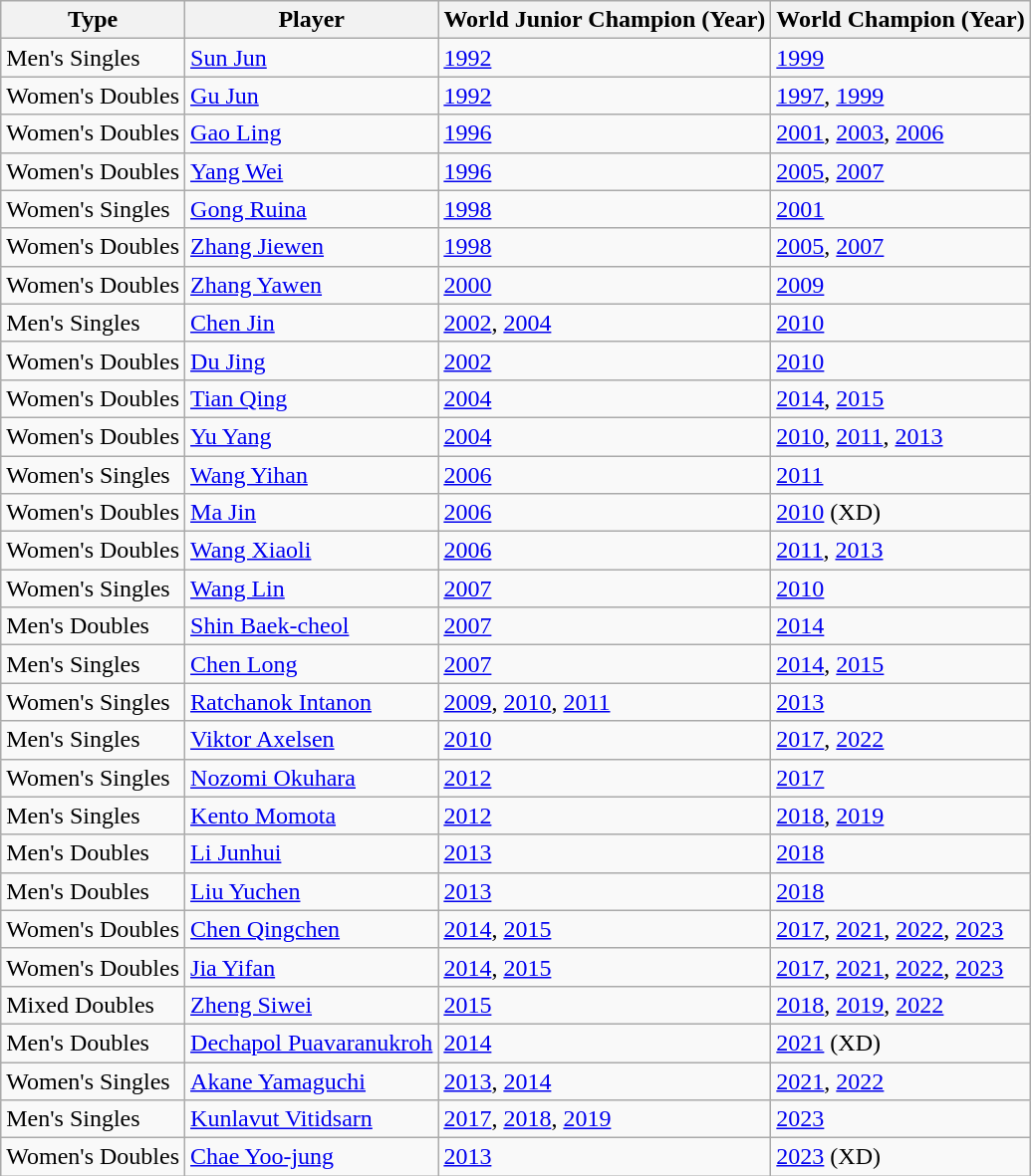<table class="wikitable">
<tr>
<th>Type</th>
<th>Player</th>
<th>World Junior Champion (Year)</th>
<th>World Champion (Year)</th>
</tr>
<tr>
<td>Men's Singles</td>
<td> <a href='#'>Sun Jun</a></td>
<td><a href='#'>1992</a></td>
<td><a href='#'>1999</a></td>
</tr>
<tr>
<td>Women's Doubles</td>
<td> <a href='#'>Gu Jun</a></td>
<td><a href='#'>1992</a></td>
<td><a href='#'>1997</a>, <a href='#'>1999</a></td>
</tr>
<tr>
<td>Women's Doubles</td>
<td> <a href='#'>Gao Ling</a></td>
<td><a href='#'>1996</a></td>
<td><a href='#'>2001</a>, <a href='#'>2003</a>, <a href='#'>2006</a></td>
</tr>
<tr>
<td>Women's Doubles</td>
<td> <a href='#'>Yang Wei</a></td>
<td><a href='#'>1996</a></td>
<td><a href='#'>2005</a>, <a href='#'>2007</a></td>
</tr>
<tr>
<td>Women's Singles</td>
<td> <a href='#'>Gong Ruina</a></td>
<td><a href='#'>1998</a></td>
<td><a href='#'>2001</a></td>
</tr>
<tr>
<td>Women's Doubles</td>
<td> <a href='#'>Zhang Jiewen</a></td>
<td><a href='#'>1998</a></td>
<td><a href='#'>2005</a>, <a href='#'>2007</a></td>
</tr>
<tr>
<td>Women's Doubles</td>
<td> <a href='#'>Zhang Yawen</a></td>
<td><a href='#'>2000</a></td>
<td><a href='#'>2009</a></td>
</tr>
<tr>
<td>Men's Singles</td>
<td> <a href='#'>Chen Jin</a></td>
<td><a href='#'>2002</a>, <a href='#'>2004</a></td>
<td><a href='#'>2010</a></td>
</tr>
<tr>
<td>Women's Doubles</td>
<td> <a href='#'>Du Jing</a></td>
<td><a href='#'>2002</a></td>
<td><a href='#'>2010</a></td>
</tr>
<tr>
<td>Women's Doubles</td>
<td> <a href='#'>Tian Qing</a></td>
<td><a href='#'>2004</a></td>
<td><a href='#'>2014</a>, <a href='#'>2015</a></td>
</tr>
<tr>
<td>Women's Doubles</td>
<td> <a href='#'>Yu Yang</a></td>
<td><a href='#'>2004</a></td>
<td><a href='#'>2010</a>, <a href='#'>2011</a>, <a href='#'>2013</a></td>
</tr>
<tr>
<td>Women's Singles</td>
<td> <a href='#'>Wang Yihan</a></td>
<td><a href='#'>2006</a></td>
<td><a href='#'>2011</a></td>
</tr>
<tr>
<td>Women's Doubles</td>
<td> <a href='#'>Ma Jin</a></td>
<td><a href='#'>2006</a></td>
<td><a href='#'>2010</a> (XD)</td>
</tr>
<tr>
<td>Women's Doubles</td>
<td> <a href='#'>Wang Xiaoli</a></td>
<td><a href='#'>2006</a></td>
<td><a href='#'>2011</a>, <a href='#'>2013</a></td>
</tr>
<tr>
<td>Women's Singles</td>
<td> <a href='#'>Wang Lin</a></td>
<td><a href='#'>2007</a></td>
<td><a href='#'>2010</a></td>
</tr>
<tr>
<td>Men's Doubles</td>
<td> <a href='#'>Shin Baek-cheol</a></td>
<td><a href='#'>2007</a></td>
<td><a href='#'>2014</a></td>
</tr>
<tr>
<td>Men's Singles</td>
<td> <a href='#'>Chen Long</a></td>
<td><a href='#'>2007</a></td>
<td><a href='#'>2014</a>, <a href='#'>2015</a></td>
</tr>
<tr>
<td>Women's Singles</td>
<td> <a href='#'>Ratchanok Intanon</a></td>
<td><a href='#'>2009</a>, <a href='#'>2010</a>, <a href='#'>2011</a></td>
<td><a href='#'>2013</a></td>
</tr>
<tr>
<td>Men's Singles</td>
<td> <a href='#'>Viktor Axelsen</a></td>
<td><a href='#'>2010</a></td>
<td><a href='#'>2017</a>, <a href='#'>2022</a></td>
</tr>
<tr>
<td>Women's Singles</td>
<td> <a href='#'>Nozomi Okuhara</a></td>
<td><a href='#'>2012</a></td>
<td><a href='#'>2017</a></td>
</tr>
<tr>
<td>Men's Singles</td>
<td> <a href='#'>Kento Momota</a></td>
<td><a href='#'>2012</a></td>
<td><a href='#'>2018</a>, <a href='#'>2019</a></td>
</tr>
<tr>
<td>Men's Doubles</td>
<td> <a href='#'>Li Junhui</a></td>
<td><a href='#'>2013</a></td>
<td><a href='#'>2018</a></td>
</tr>
<tr>
<td>Men's Doubles</td>
<td> <a href='#'>Liu Yuchen</a></td>
<td><a href='#'>2013</a></td>
<td><a href='#'>2018</a></td>
</tr>
<tr>
<td>Women's Doubles</td>
<td> <a href='#'>Chen Qingchen</a></td>
<td><a href='#'>2014</a>, <a href='#'>2015</a></td>
<td><a href='#'>2017</a>, <a href='#'>2021</a>, <a href='#'>2022</a>, <a href='#'>2023</a></td>
</tr>
<tr>
<td>Women's Doubles</td>
<td> <a href='#'>Jia Yifan</a></td>
<td><a href='#'>2014</a>, <a href='#'>2015</a></td>
<td><a href='#'>2017</a>, <a href='#'>2021</a>, <a href='#'>2022</a>, <a href='#'>2023</a></td>
</tr>
<tr>
<td>Mixed Doubles</td>
<td> <a href='#'>Zheng Siwei</a></td>
<td><a href='#'>2015</a></td>
<td><a href='#'>2018</a>, <a href='#'>2019</a>, <a href='#'>2022</a></td>
</tr>
<tr>
<td>Men's Doubles</td>
<td> <a href='#'>Dechapol Puavaranukroh</a></td>
<td><a href='#'>2014</a></td>
<td><a href='#'>2021</a> (XD)</td>
</tr>
<tr>
<td>Women's Singles</td>
<td> <a href='#'>Akane Yamaguchi</a></td>
<td><a href='#'>2013</a>, <a href='#'>2014</a></td>
<td><a href='#'>2021</a>, <a href='#'>2022</a></td>
</tr>
<tr>
<td>Men's Singles</td>
<td> <a href='#'>Kunlavut Vitidsarn</a></td>
<td><a href='#'>2017</a>, <a href='#'>2018</a>, <a href='#'>2019</a></td>
<td><a href='#'>2023</a></td>
</tr>
<tr>
<td>Women's Doubles</td>
<td> <a href='#'>Chae Yoo-jung</a></td>
<td><a href='#'>2013</a></td>
<td><a href='#'>2023</a> (XD)</td>
</tr>
</table>
